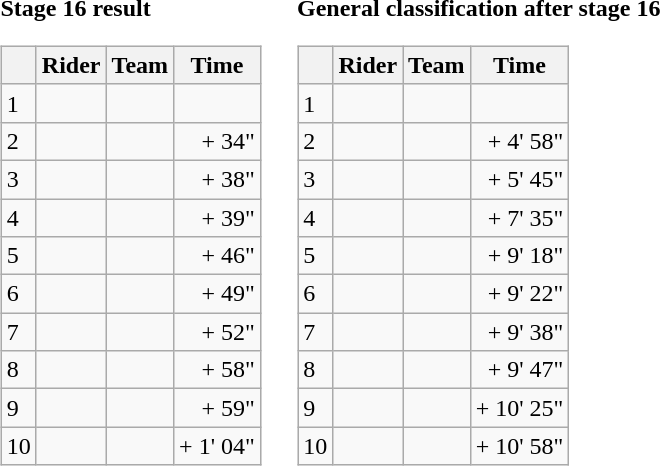<table>
<tr>
<td><strong>Stage 16 result</strong><br><table class="wikitable">
<tr>
<th></th>
<th>Rider</th>
<th>Team</th>
<th>Time</th>
</tr>
<tr>
<td>1</td>
<td> </td>
<td></td>
<td align="right"></td>
</tr>
<tr>
<td>2</td>
<td></td>
<td></td>
<td align="right">+ 34"</td>
</tr>
<tr>
<td>3</td>
<td></td>
<td></td>
<td align="right">+ 38"</td>
</tr>
<tr>
<td>4</td>
<td></td>
<td></td>
<td align="right">+ 39"</td>
</tr>
<tr>
<td>5</td>
<td> </td>
<td></td>
<td align="right">+ 46"</td>
</tr>
<tr>
<td>6</td>
<td> </td>
<td></td>
<td align="right">+ 49"</td>
</tr>
<tr>
<td>7</td>
<td></td>
<td></td>
<td align="right">+ 52"</td>
</tr>
<tr>
<td>8</td>
<td></td>
<td></td>
<td align="right">+ 58"</td>
</tr>
<tr>
<td>9</td>
<td></td>
<td></td>
<td align="right">+ 59"</td>
</tr>
<tr>
<td>10</td>
<td></td>
<td></td>
<td align="right">+ 1' 04"</td>
</tr>
</table>
</td>
<td></td>
<td><strong>General classification after stage 16</strong><br><table class="wikitable">
<tr>
<th></th>
<th>Rider</th>
<th>Team</th>
<th>Time</th>
</tr>
<tr>
<td>1</td>
<td> </td>
<td></td>
<td align="right"></td>
</tr>
<tr>
<td>2</td>
<td></td>
<td></td>
<td align="right">+ 4' 58"</td>
</tr>
<tr>
<td>3</td>
<td></td>
<td></td>
<td align="right">+ 5' 45"</td>
</tr>
<tr>
<td>4</td>
<td></td>
<td></td>
<td align="right">+ 7' 35"</td>
</tr>
<tr>
<td>5</td>
<td></td>
<td></td>
<td align="right">+ 9' 18"</td>
</tr>
<tr>
<td>6</td>
<td></td>
<td></td>
<td align="right">+ 9' 22"</td>
</tr>
<tr>
<td>7</td>
<td></td>
<td></td>
<td align="right">+ 9' 38"</td>
</tr>
<tr>
<td>8</td>
<td> </td>
<td></td>
<td align="right">+ 9' 47"</td>
</tr>
<tr>
<td>9</td>
<td></td>
<td></td>
<td align="right">+ 10' 25"</td>
</tr>
<tr>
<td>10</td>
<td></td>
<td></td>
<td align="right">+ 10' 58"</td>
</tr>
</table>
</td>
</tr>
</table>
